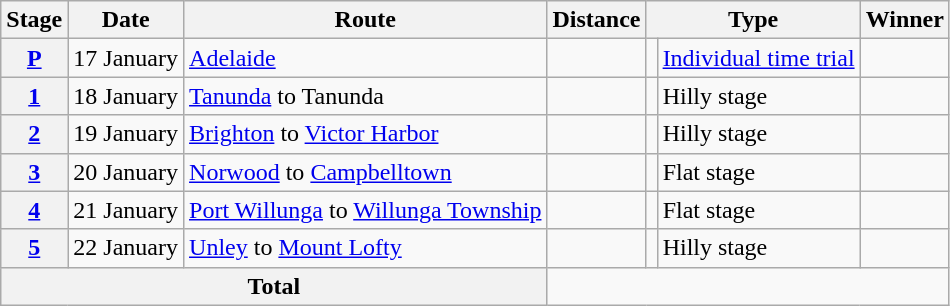<table class="wikitable">
<tr>
<th scope="col">Stage</th>
<th scope="col">Date</th>
<th scope="col">Route</th>
<th scope="col">Distance</th>
<th colspan="2" scope="col">Type</th>
<th scope="col">Winner</th>
</tr>
<tr>
<th scope="row"><a href='#'>P</a></th>
<td>17 January</td>
<td><a href='#'>Adelaide</a></td>
<td style="text-align:center;"></td>
<td></td>
<td><a href='#'>Individual time trial</a></td>
<td></td>
</tr>
<tr>
<th scope="row"><a href='#'>1</a></th>
<td>18 January</td>
<td><a href='#'>Tanunda</a> to Tanunda</td>
<td style="text-align:center;"></td>
<td></td>
<td>Hilly stage</td>
<td></td>
</tr>
<tr>
<th scope="row"><a href='#'>2</a></th>
<td>19 January</td>
<td><a href='#'>Brighton</a> to <a href='#'>Victor Harbor</a></td>
<td style="text-align:center;"></td>
<td></td>
<td>Hilly stage</td>
<td></td>
</tr>
<tr>
<th scope="row"><a href='#'>3</a></th>
<td>20 January</td>
<td><a href='#'>Norwood</a> to <a href='#'>Campbelltown</a></td>
<td style="text-align:center;"></td>
<td></td>
<td>Flat stage</td>
<td></td>
</tr>
<tr>
<th scope="row"><a href='#'>4</a></th>
<td>21 January</td>
<td><a href='#'>Port Willunga</a> to <a href='#'>Willunga Township</a></td>
<td style="text-align:center;"></td>
<td></td>
<td>Flat stage</td>
<td></td>
</tr>
<tr>
<th scope="row"><a href='#'>5</a></th>
<td>22 January</td>
<td><a href='#'>Unley</a> to <a href='#'>Mount Lofty</a></td>
<td style="text-align:center;"></td>
<td></td>
<td>Hilly stage</td>
<td></td>
</tr>
<tr>
<th colspan="3">Total</th>
<td colspan="4" style="text-align:center;"></td>
</tr>
</table>
